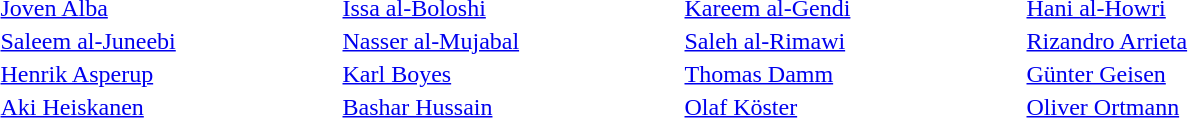<table>
<tr>
<td style="width:14em"> <a href='#'>Joven Alba</a></td>
<td style="width:14em"> <a href='#'>Issa al-Boloshi</a></td>
<td style="width:14em"> <a href='#'>Kareem al-Gendi</a></td>
<td style="width:14em"> <a href='#'>Hani al-Howri</a></td>
</tr>
<tr>
<td> <a href='#'>Saleem al-Juneebi</a></td>
<td> <a href='#'>Nasser al-Mujabal</a></td>
<td> <a href='#'>Saleh al-Rimawi</a></td>
<td> <a href='#'>Rizandro Arrieta</a></td>
</tr>
<tr>
<td> <a href='#'>Henrik Asperup</a></td>
<td> <a href='#'>Karl Boyes</a></td>
<td> <a href='#'>Thomas Damm</a></td>
<td> <a href='#'>Günter Geisen</a></td>
</tr>
<tr>
<td> <a href='#'>Aki Heiskanen</a></td>
<td> <a href='#'>Bashar Hussain</a></td>
<td> <a href='#'>Olaf Köster</a></td>
<td> <a href='#'>Oliver Ortmann</a></td>
</tr>
</table>
